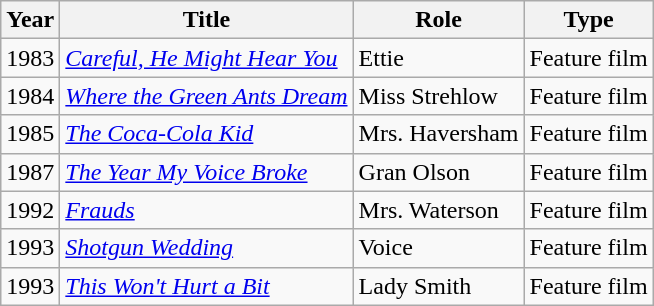<table class="wikitable">
<tr>
<th>Year</th>
<th>Title</th>
<th>Role</th>
<th>Type</th>
</tr>
<tr>
<td>1983</td>
<td><em><a href='#'>Careful, He Might Hear You</a></em></td>
<td>Ettie</td>
<td>Feature film</td>
</tr>
<tr>
<td>1984</td>
<td><em><a href='#'>Where the Green Ants Dream</a></em></td>
<td>Miss Strehlow</td>
<td>Feature film</td>
</tr>
<tr>
<td>1985</td>
<td><em><a href='#'>The Coca-Cola Kid</a></em></td>
<td>Mrs. Haversham</td>
<td>Feature film</td>
</tr>
<tr>
<td>1987</td>
<td><em><a href='#'>The Year My Voice Broke</a></em></td>
<td>Gran Olson</td>
<td>Feature film</td>
</tr>
<tr>
<td>1992</td>
<td><em><a href='#'>Frauds</a></em></td>
<td>Mrs. Waterson</td>
<td>Feature film</td>
</tr>
<tr>
<td>1993</td>
<td><em><a href='#'>Shotgun Wedding</a></em></td>
<td>Voice</td>
<td>Feature film</td>
</tr>
<tr>
<td>1993</td>
<td><em><a href='#'>This Won't Hurt a Bit</a></em></td>
<td>Lady Smith</td>
<td>Feature film</td>
</tr>
</table>
